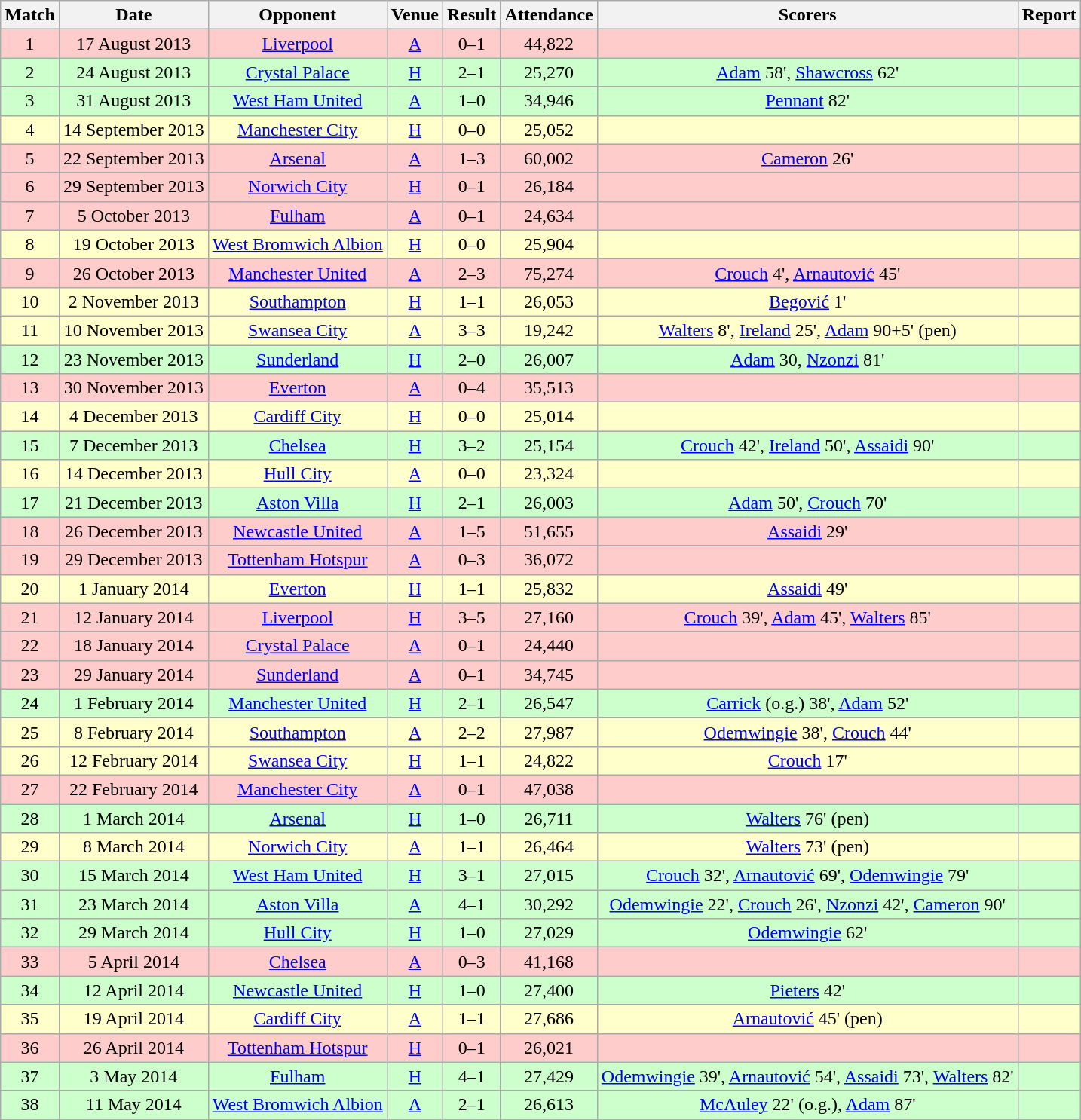<table class="wikitable" style="font-size:100%; text-align:center">
<tr>
<th>Match</th>
<th>Date</th>
<th>Opponent</th>
<th>Venue</th>
<th>Result</th>
<th>Attendance</th>
<th>Scorers</th>
<th>Report</th>
</tr>
<tr style="background: #FFCCCC;">
<td>1</td>
<td>17 August 2013</td>
<td><a href='#'>Liverpool</a></td>
<td><a href='#'>A</a></td>
<td>0–1</td>
<td>44,822</td>
<td></td>
<td></td>
</tr>
<tr style="background: #CCFFCC;">
<td>2</td>
<td>24 August 2013</td>
<td><a href='#'>Crystal Palace</a></td>
<td><a href='#'>H</a></td>
<td>2–1</td>
<td>25,270</td>
<td><a href='#'>Adam</a> 58', <a href='#'>Shawcross</a> 62'</td>
<td></td>
</tr>
<tr style="background: #CCFFCC;">
<td>3</td>
<td>31 August 2013</td>
<td><a href='#'>West Ham United</a></td>
<td><a href='#'>A</a></td>
<td>1–0</td>
<td>34,946</td>
<td><a href='#'>Pennant</a> 82'</td>
<td></td>
</tr>
<tr style="background: #FFFFCC;">
<td>4</td>
<td>14 September 2013</td>
<td><a href='#'>Manchester City</a></td>
<td><a href='#'>H</a></td>
<td>0–0</td>
<td>25,052</td>
<td></td>
<td></td>
</tr>
<tr style="background: #FFCCCC;">
<td>5</td>
<td>22 September 2013</td>
<td><a href='#'>Arsenal</a></td>
<td><a href='#'>A</a></td>
<td>1–3</td>
<td>60,002</td>
<td><a href='#'>Cameron</a> 26'</td>
<td></td>
</tr>
<tr style="background: #FFCCCC;">
<td>6</td>
<td>29 September 2013</td>
<td><a href='#'>Norwich City</a></td>
<td><a href='#'>H</a></td>
<td>0–1</td>
<td>26,184</td>
<td></td>
<td></td>
</tr>
<tr style="background: #FFCCCC;">
<td>7</td>
<td>5 October 2013</td>
<td><a href='#'>Fulham</a></td>
<td><a href='#'>A</a></td>
<td>0–1</td>
<td>24,634</td>
<td></td>
<td></td>
</tr>
<tr style="background: #FFFFCC;">
<td>8</td>
<td>19 October 2013</td>
<td><a href='#'>West Bromwich Albion</a></td>
<td><a href='#'>H</a></td>
<td>0–0</td>
<td>25,904</td>
<td></td>
<td></td>
</tr>
<tr style="background: #FFCCCC;">
<td>9</td>
<td>26 October 2013</td>
<td><a href='#'>Manchester United</a></td>
<td><a href='#'>A</a></td>
<td>2–3</td>
<td>75,274</td>
<td><a href='#'>Crouch</a> 4', <a href='#'>Arnautović</a> 45'</td>
<td></td>
</tr>
<tr style="background: #FFFFCC;">
<td>10</td>
<td>2 November 2013</td>
<td><a href='#'>Southampton</a></td>
<td><a href='#'>H</a></td>
<td>1–1</td>
<td>26,053</td>
<td><a href='#'>Begović</a> 1'</td>
<td></td>
</tr>
<tr style="background: #FFFFCC;">
<td>11</td>
<td>10 November 2013</td>
<td><a href='#'>Swansea City</a></td>
<td><a href='#'>A</a></td>
<td>3–3</td>
<td>19,242</td>
<td><a href='#'>Walters</a> 8', <a href='#'>Ireland</a> 25', <a href='#'>Adam</a> 90+5' (pen)</td>
<td></td>
</tr>
<tr style="background: #CCFFCC;">
<td>12</td>
<td>23 November 2013</td>
<td><a href='#'>Sunderland</a></td>
<td><a href='#'>H</a></td>
<td>2–0</td>
<td>26,007</td>
<td><a href='#'>Adam</a> 30, <a href='#'>Nzonzi</a> 81'</td>
<td></td>
</tr>
<tr style="background: #FFCCCC;">
<td>13</td>
<td>30 November 2013</td>
<td><a href='#'>Everton</a></td>
<td><a href='#'>A</a></td>
<td>0–4</td>
<td>35,513</td>
<td></td>
<td></td>
</tr>
<tr style="background: #FFFFCC;">
<td>14</td>
<td>4 December 2013</td>
<td><a href='#'>Cardiff City</a></td>
<td><a href='#'>H</a></td>
<td>0–0</td>
<td>25,014</td>
<td></td>
<td></td>
</tr>
<tr style="background: #CCFFCC;">
<td>15</td>
<td>7 December 2013</td>
<td><a href='#'>Chelsea</a></td>
<td><a href='#'>H</a></td>
<td>3–2</td>
<td>25,154</td>
<td><a href='#'>Crouch</a> 42', <a href='#'>Ireland</a> 50', <a href='#'>Assaidi</a> 90'</td>
<td></td>
</tr>
<tr style="background: #FFFFCC;">
<td>16</td>
<td>14 December 2013</td>
<td><a href='#'>Hull City</a></td>
<td><a href='#'>A</a></td>
<td>0–0</td>
<td>23,324</td>
<td></td>
<td></td>
</tr>
<tr style="background: #CCFFCC;">
<td>17</td>
<td>21 December 2013</td>
<td><a href='#'>Aston Villa</a></td>
<td><a href='#'>H</a></td>
<td>2–1</td>
<td>26,003</td>
<td><a href='#'>Adam</a> 50', <a href='#'>Crouch</a> 70'</td>
<td></td>
</tr>
<tr style="background: #FFCCCC;">
<td>18</td>
<td>26 December 2013</td>
<td><a href='#'>Newcastle United</a></td>
<td><a href='#'>A</a></td>
<td>1–5</td>
<td>51,655</td>
<td><a href='#'>Assaidi</a> 29'</td>
<td></td>
</tr>
<tr style="background: #FFCCCC;">
<td>19</td>
<td>29 December 2013</td>
<td><a href='#'>Tottenham Hotspur</a></td>
<td><a href='#'>A</a></td>
<td>0–3</td>
<td>36,072</td>
<td></td>
<td></td>
</tr>
<tr style="background: #FFFFCC;">
<td>20</td>
<td>1 January 2014</td>
<td><a href='#'>Everton</a></td>
<td><a href='#'>H</a></td>
<td>1–1</td>
<td>25,832</td>
<td><a href='#'>Assaidi</a> 49'</td>
<td></td>
</tr>
<tr style="background: #FFCCCC;">
<td>21</td>
<td>12 January 2014</td>
<td><a href='#'>Liverpool</a></td>
<td><a href='#'>H</a></td>
<td>3–5</td>
<td>27,160</td>
<td><a href='#'>Crouch</a> 39', <a href='#'>Adam</a> 45', <a href='#'>Walters</a> 85'</td>
<td></td>
</tr>
<tr style="background: #FFCCCC;">
<td>22</td>
<td>18 January 2014</td>
<td><a href='#'>Crystal Palace</a></td>
<td><a href='#'>A</a></td>
<td>0–1</td>
<td>24,440</td>
<td></td>
<td></td>
</tr>
<tr style="background: #FFCCCC;">
<td>23</td>
<td>29 January 2014</td>
<td><a href='#'>Sunderland</a></td>
<td><a href='#'>A</a></td>
<td>0–1</td>
<td>34,745</td>
<td></td>
<td></td>
</tr>
<tr style="background: #CCFFCC;">
<td>24</td>
<td>1 February 2014</td>
<td><a href='#'>Manchester United</a></td>
<td><a href='#'>H</a></td>
<td>2–1</td>
<td>26,547</td>
<td><a href='#'>Carrick</a> (o.g.) 38', <a href='#'>Adam</a> 52'</td>
<td></td>
</tr>
<tr style="background: #FFFFCC;">
<td>25</td>
<td>8 February 2014</td>
<td><a href='#'>Southampton</a></td>
<td><a href='#'>A</a></td>
<td>2–2</td>
<td>27,987</td>
<td><a href='#'>Odemwingie</a> 38', <a href='#'>Crouch</a> 44'</td>
<td></td>
</tr>
<tr style="background: #FFFFCC;">
<td>26</td>
<td>12 February 2014</td>
<td><a href='#'>Swansea City</a></td>
<td><a href='#'>H</a></td>
<td>1–1</td>
<td>24,822</td>
<td><a href='#'>Crouch</a> 17'</td>
<td></td>
</tr>
<tr style="background: #FFCCCC;">
<td>27</td>
<td>22 February 2014</td>
<td><a href='#'>Manchester City</a></td>
<td><a href='#'>A</a></td>
<td>0–1</td>
<td>47,038</td>
<td></td>
<td></td>
</tr>
<tr style="background: #CCFFCC;">
<td>28</td>
<td>1 March 2014</td>
<td><a href='#'>Arsenal</a></td>
<td><a href='#'>H</a></td>
<td>1–0</td>
<td>26,711</td>
<td><a href='#'>Walters</a> 76' (pen)</td>
<td></td>
</tr>
<tr style="background: #FFFFCC;">
<td>29</td>
<td>8 March 2014</td>
<td><a href='#'>Norwich City</a></td>
<td><a href='#'>A</a></td>
<td>1–1</td>
<td>26,464</td>
<td><a href='#'>Walters</a> 73' (pen)</td>
<td></td>
</tr>
<tr style="background: #CCFFCC;">
<td>30</td>
<td>15 March 2014</td>
<td><a href='#'>West Ham United</a></td>
<td><a href='#'>H</a></td>
<td>3–1</td>
<td>27,015</td>
<td><a href='#'>Crouch</a> 32', <a href='#'>Arnautović</a> 69', <a href='#'>Odemwingie</a> 79'</td>
<td></td>
</tr>
<tr style="background: #CCFFCC;">
<td>31</td>
<td>23 March 2014</td>
<td><a href='#'>Aston Villa</a></td>
<td><a href='#'>A</a></td>
<td>4–1</td>
<td>30,292</td>
<td><a href='#'>Odemwingie</a> 22', <a href='#'>Crouch</a> 26', <a href='#'>Nzonzi</a> 42', <a href='#'>Cameron</a> 90'</td>
<td></td>
</tr>
<tr style="background: #CCFFCC;">
<td>32</td>
<td>29 March 2014</td>
<td><a href='#'>Hull City</a></td>
<td><a href='#'>H</a></td>
<td>1–0</td>
<td>27,029</td>
<td><a href='#'>Odemwingie</a> 62'</td>
<td></td>
</tr>
<tr style="background: #FFCCCC;">
<td>33</td>
<td>5 April 2014</td>
<td><a href='#'>Chelsea</a></td>
<td><a href='#'>A</a></td>
<td>0–3</td>
<td>41,168</td>
<td></td>
<td></td>
</tr>
<tr style="background: #CCFFCC;">
<td>34</td>
<td>12 April 2014</td>
<td><a href='#'>Newcastle United</a></td>
<td><a href='#'>H</a></td>
<td>1–0</td>
<td>27,400</td>
<td><a href='#'>Pieters</a> 42'</td>
<td></td>
</tr>
<tr style="background: #FFFFCC;">
<td>35</td>
<td>19 April 2014</td>
<td><a href='#'>Cardiff City</a></td>
<td><a href='#'>A</a></td>
<td>1–1</td>
<td>27,686</td>
<td><a href='#'>Arnautović</a> 45' (pen)</td>
<td></td>
</tr>
<tr style="background: #FFCCCC;">
<td>36</td>
<td>26 April 2014</td>
<td><a href='#'>Tottenham Hotspur</a></td>
<td><a href='#'>H</a></td>
<td>0–1</td>
<td>26,021</td>
<td></td>
<td></td>
</tr>
<tr style="background: #CCFFCC;">
<td>37</td>
<td>3 May 2014</td>
<td><a href='#'>Fulham</a></td>
<td><a href='#'>H</a></td>
<td>4–1</td>
<td>27,429</td>
<td><a href='#'>Odemwingie</a> 39', <a href='#'>Arnautović</a> 54', <a href='#'>Assaidi</a> 73', <a href='#'>Walters</a> 82'</td>
<td></td>
</tr>
<tr style="background: #CCFFCC;">
<td>38</td>
<td>11 May 2014</td>
<td><a href='#'>West Bromwich Albion</a></td>
<td><a href='#'>A</a></td>
<td>2–1</td>
<td>26,613</td>
<td><a href='#'>McAuley</a> 22' (o.g.), <a href='#'>Adam</a> 87'</td>
<td></td>
</tr>
</table>
